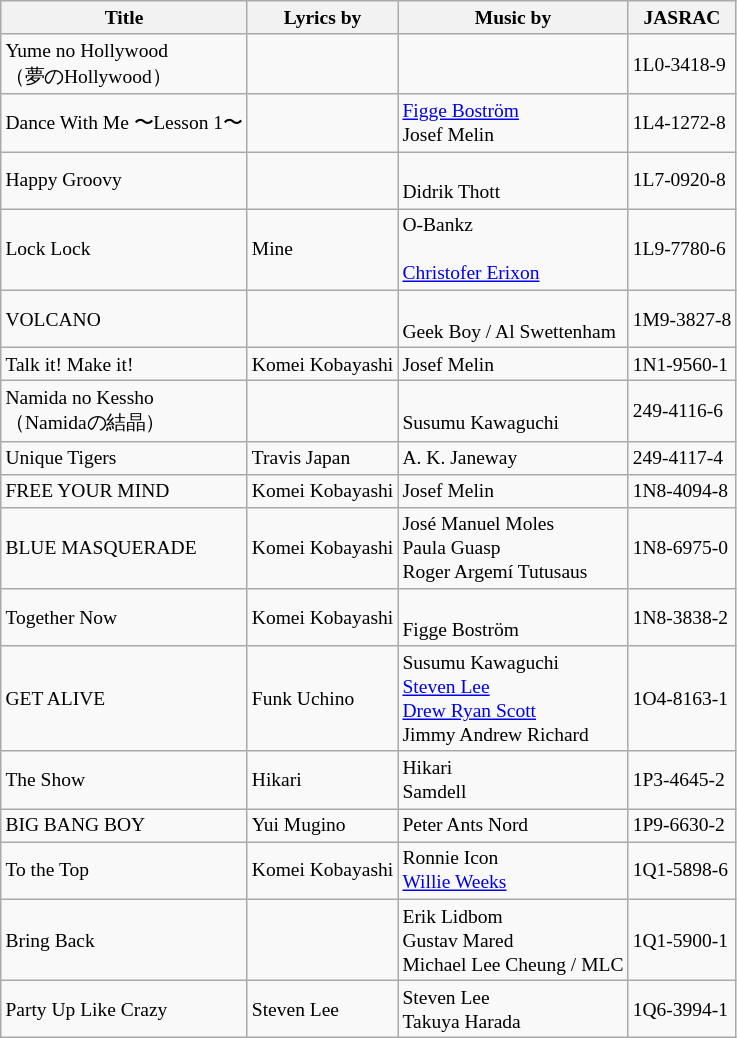<table class="wikitable sortable" style="font-size:small">
<tr>
<th>Title</th>
<th>Lyrics by</th>
<th>Music by</th>
<th>JASRAC</th>
</tr>
<tr>
<td>Yume no Hollywood<br>（夢のHollywood）</td>
<td></td>
<td></td>
<td>1L0-3418-9</td>
</tr>
<tr>
<td>Dance With Me 〜Lesson 1〜</td>
<td></td>
<td><a href='#'>Figge Boström</a><br>Josef Melin</td>
<td>1L4-1272-8</td>
</tr>
<tr>
<td>Happy Groovy</td>
<td></td>
<td><br>Didrik Thott</td>
<td>1L7-0920-8</td>
</tr>
<tr>
<td>Lock Lock</td>
<td>Mine</td>
<td>O-Bankz<br><br><a href='#'>Christofer Erixon</a></td>
<td>1L9-7780-6</td>
</tr>
<tr>
<td>VOLCANO</td>
<td></td>
<td><br>Geek Boy / Al Swettenham</td>
<td>1M9-3827-8</td>
</tr>
<tr>
<td>Talk it! Make it!</td>
<td>Komei Kobayashi</td>
<td>Josef Melin</td>
<td>1N1-9560-1</td>
</tr>
<tr>
<td>Namida no Kessho<br>（Namidaの結晶）</td>
<td></td>
<td><br>Susumu Kawaguchi</td>
<td>249-4116-6</td>
</tr>
<tr>
<td>Unique Tigers</td>
<td>Travis Japan</td>
<td>A. K. Janeway</td>
<td>249-4117-4</td>
</tr>
<tr>
<td>FREE YOUR MIND</td>
<td>Komei Kobayashi</td>
<td>Josef Melin</td>
<td>1N8-4094-8</td>
</tr>
<tr>
<td>BLUE MASQUERADE</td>
<td>Komei Kobayashi</td>
<td>José Manuel Moles<br>Paula Guasp<br>Roger Argemí Tutusaus</td>
<td>1N8-6975-0</td>
</tr>
<tr>
<td>Together Now</td>
<td>Komei Kobayashi</td>
<td><br>Figge Boström</td>
<td>1N8-3838-2</td>
</tr>
<tr>
<td>GET ALIVE</td>
<td>Funk Uchino</td>
<td>Susumu Kawaguchi<br><a href='#'>Steven Lee</a><br><a href='#'>Drew Ryan Scott</a><br>Jimmy Andrew Richard</td>
<td>1O4-8163-1</td>
</tr>
<tr>
<td>The Show</td>
<td>Hikari</td>
<td>Hikari<br>Samdell</td>
<td>1P3-4645-2</td>
</tr>
<tr>
<td>BIG BANG BOY</td>
<td>Yui Mugino</td>
<td>Peter Ants Nord</td>
<td>1P9-6630-2</td>
</tr>
<tr>
<td>To the Top</td>
<td>Komei Kobayashi</td>
<td>Ronnie Icon<br><a href='#'>Willie Weeks</a></td>
<td>1Q1-5898-6</td>
</tr>
<tr>
<td>Bring Back</td>
<td></td>
<td>Erik Lidbom<br>Gustav Mared<br>Michael Lee Cheung / MLC</td>
<td>1Q1-5900-1</td>
</tr>
<tr>
<td>Party Up Like Crazy</td>
<td>Steven Lee</td>
<td>Steven Lee<br>Takuya Harada</td>
<td>1Q6-3994-1</td>
</tr>
</table>
